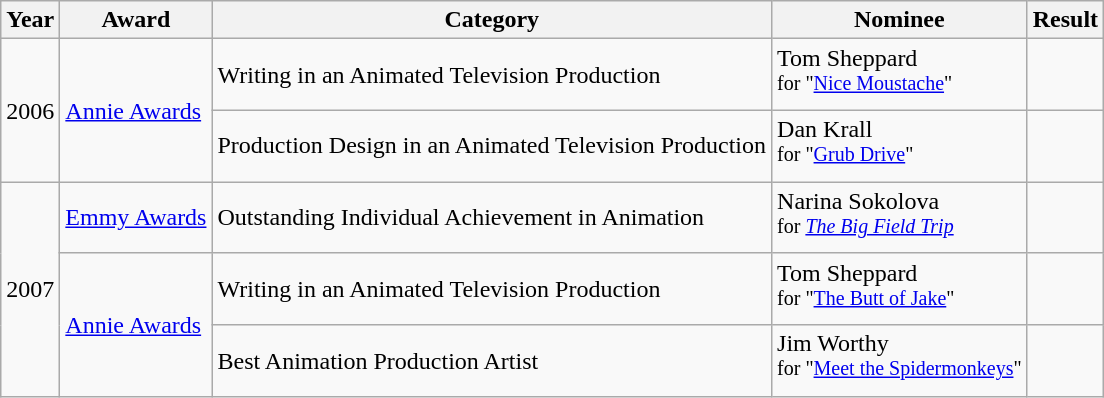<table class="wikitable sortable">
<tr>
<th>Year</th>
<th>Award</th>
<th>Category</th>
<th>Nominee</th>
<th>Result</th>
</tr>
<tr>
<td rowspan="2">2006</td>
<td rowspan="2"><a href='#'>Annie Awards</a></td>
<td>Writing in an Animated Television Production</td>
<td>Tom Sheppard<br><sup>for "<a href='#'>Nice Moustache</a>"</sup></td>
<td></td>
</tr>
<tr>
<td>Production Design in an Animated Television Production</td>
<td>Dan Krall<br><sup>for "<a href='#'>Grub Drive</a>"</sup></td>
<td></td>
</tr>
<tr>
<td rowspan="3">2007</td>
<td><a href='#'>Emmy Awards</a></td>
<td>Outstanding Individual Achievement in Animation</td>
<td>Narina Sokolova<br><sup>for <em><a href='#'>The Big Field Trip</a></em></sup></td>
<td></td>
</tr>
<tr>
<td rowspan="2"><a href='#'>Annie Awards</a></td>
<td>Writing in an Animated Television Production</td>
<td>Tom Sheppard<br><sup>for "<a href='#'>The Butt of Jake</a>"</sup></td>
<td></td>
</tr>
<tr>
<td>Best Animation Production Artist</td>
<td>Jim Worthy<br><sup>for "<a href='#'>Meet the Spidermonkeys</a>"</sup></td>
<td></td>
</tr>
</table>
